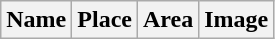<table class="wikitable">
<tr>
<th>Name</th>
<th>Place</th>
<th>Area</th>
<th>Image<br>


</th>
</tr>
</table>
